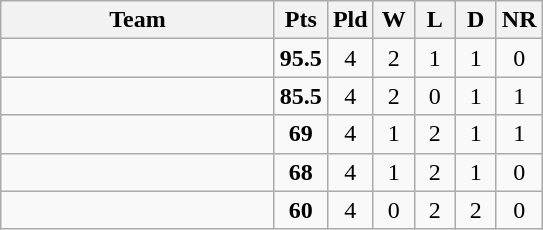<table class="wikitable" style="text-align:center;">
<tr>
<th width=175>Team</th>
<th width=20 abbr="Points">Pts</th>
<th width=20 abbr="Played">Pld</th>
<th width=20 abbr="Won">W</th>
<th width=20 abbr="Lost">L</th>
<th width=20 abbr="Drawn">D</th>
<th width=20 abbr="No Result">NR</th>
</tr>
<tr style="background:#f9f9f9;">
<td style="text-align:left;"></td>
<td><strong>95.5</strong></td>
<td>4</td>
<td>2</td>
<td>1</td>
<td>1</td>
<td>0</td>
</tr>
<tr style="background:#f9f9f9;">
<td style="text-align:left;"></td>
<td><strong>85.5</strong></td>
<td>4</td>
<td>2</td>
<td>0</td>
<td>1</td>
<td>1</td>
</tr>
<tr style="background:#f9f9f9;">
<td style="text-align:left;"></td>
<td><strong>69</strong></td>
<td>4</td>
<td>1</td>
<td>2</td>
<td>1</td>
<td>1</td>
</tr>
<tr style="background:#f9f9f9;">
<td style="text-align:left;"></td>
<td><strong>68</strong></td>
<td>4</td>
<td>1</td>
<td>2</td>
<td>1</td>
<td>0</td>
</tr>
<tr style="background:#f9f9f9;">
<td style="text-align:left;"></td>
<td><strong>60</strong></td>
<td>4</td>
<td>0</td>
<td>2</td>
<td>2</td>
<td>0</td>
</tr>
</table>
